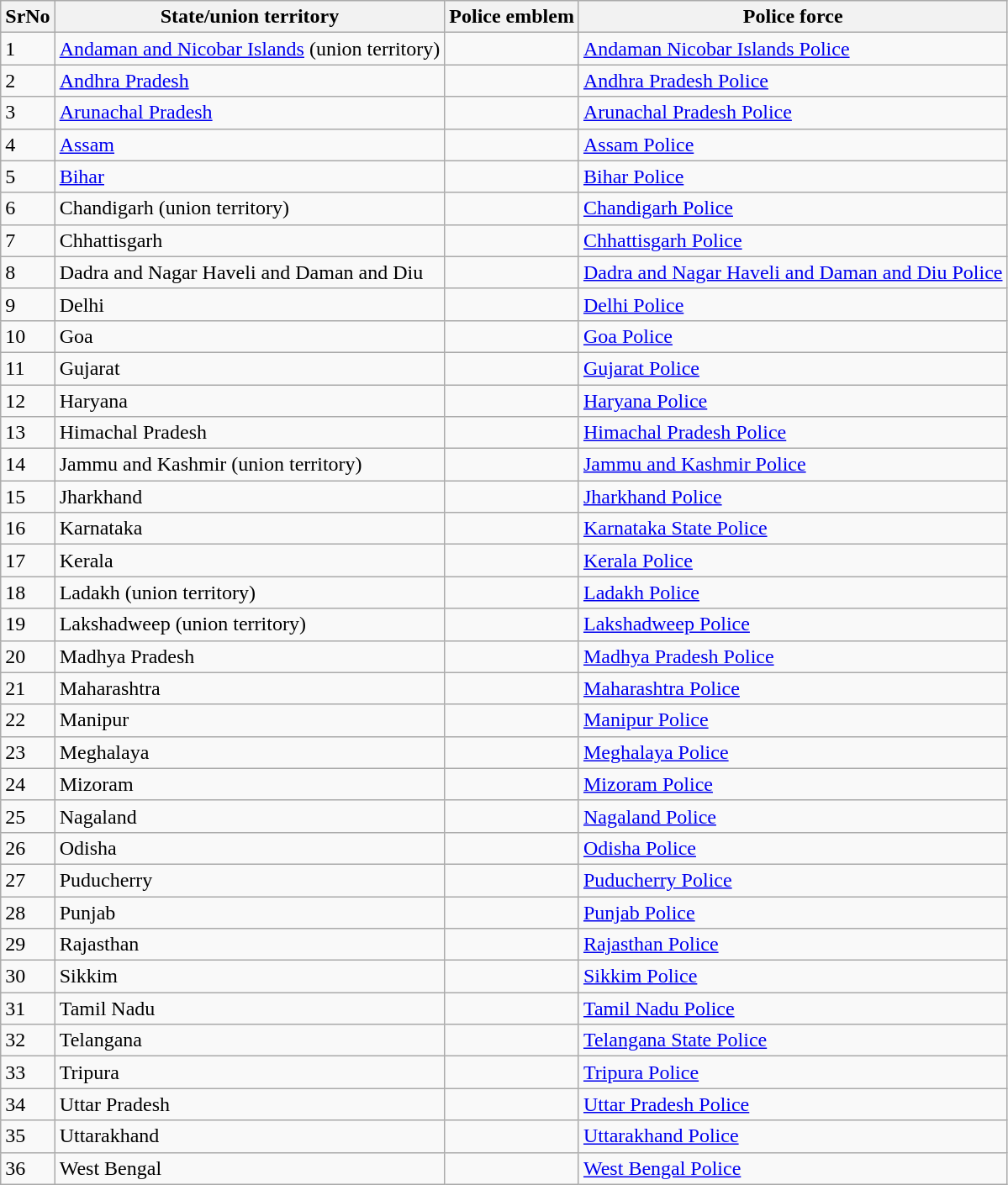<table class="wikitable">
<tr>
<th>SrNo</th>
<th>State/union territory</th>
<th>Police emblem</th>
<th>Police force</th>
</tr>
<tr>
<td>1</td>
<td><a href='#'>Andaman and Nicobar Islands</a> (union territory)</td>
<td></td>
<td><a href='#'>Andaman Nicobar Islands Police</a></td>
</tr>
<tr>
<td>2</td>
<td><a href='#'>Andhra Pradesh</a></td>
<td></td>
<td><a href='#'>Andhra Pradesh Police</a></td>
</tr>
<tr>
<td>3</td>
<td><a href='#'>Arunachal Pradesh</a></td>
<td></td>
<td><a href='#'>Arunachal Pradesh Police</a></td>
</tr>
<tr>
<td>4</td>
<td><a href='#'>Assam</a></td>
<td></td>
<td><a href='#'>Assam Police</a></td>
</tr>
<tr>
<td>5</td>
<td><a href='#'>Bihar</a></td>
<td></td>
<td><a href='#'>Bihar Police</a></td>
</tr>
<tr>
<td>6</td>
<td>Chandigarh (union territory)</td>
<td></td>
<td><a href='#'>Chandigarh Police</a></td>
</tr>
<tr>
<td>7</td>
<td>Chhattisgarh</td>
<td></td>
<td><a href='#'>Chhattisgarh Police</a></td>
</tr>
<tr>
<td>8</td>
<td>Dadra and Nagar Haveli and Daman and Diu</td>
<td></td>
<td><a href='#'>Dadra and Nagar Haveli and Daman and Diu Police</a></td>
</tr>
<tr>
<td>9</td>
<td>Delhi</td>
<td></td>
<td><a href='#'>Delhi Police</a></td>
</tr>
<tr>
<td>10</td>
<td>Goa</td>
<td></td>
<td><a href='#'>Goa Police</a></td>
</tr>
<tr>
<td>11</td>
<td>Gujarat</td>
<td></td>
<td><a href='#'>Gujarat Police</a></td>
</tr>
<tr>
<td>12</td>
<td>Haryana</td>
<td></td>
<td><a href='#'>Haryana Police</a></td>
</tr>
<tr>
<td>13</td>
<td>Himachal Pradesh</td>
<td></td>
<td><a href='#'>Himachal Pradesh Police</a></td>
</tr>
<tr>
<td>14</td>
<td>Jammu and Kashmir (union territory)</td>
<td></td>
<td><a href='#'>Jammu and Kashmir Police</a></td>
</tr>
<tr>
<td>15</td>
<td>Jharkhand</td>
<td></td>
<td><a href='#'>Jharkhand Police</a></td>
</tr>
<tr>
<td>16</td>
<td>Karnataka</td>
<td></td>
<td><a href='#'>Karnataka State Police</a></td>
</tr>
<tr>
<td>17</td>
<td>Kerala</td>
<td></td>
<td><a href='#'>Kerala Police</a></td>
</tr>
<tr>
<td>18</td>
<td>Ladakh (union territory)</td>
<td></td>
<td><a href='#'>Ladakh Police</a></td>
</tr>
<tr>
<td>19</td>
<td>Lakshadweep (union territory)</td>
<td></td>
<td><a href='#'>Lakshadweep Police</a></td>
</tr>
<tr>
<td>20</td>
<td>Madhya Pradesh</td>
<td></td>
<td><a href='#'>Madhya Pradesh Police</a></td>
</tr>
<tr>
<td>21</td>
<td>Maharashtra</td>
<td></td>
<td><a href='#'>Maharashtra Police</a></td>
</tr>
<tr>
<td>22</td>
<td>Manipur</td>
<td></td>
<td><a href='#'>Manipur Police</a></td>
</tr>
<tr>
<td>23</td>
<td>Meghalaya</td>
<td></td>
<td><a href='#'>Meghalaya Police</a></td>
</tr>
<tr>
<td>24</td>
<td>Mizoram</td>
<td></td>
<td><a href='#'>Mizoram Police</a></td>
</tr>
<tr>
<td>25</td>
<td>Nagaland</td>
<td></td>
<td><a href='#'>Nagaland Police</a></td>
</tr>
<tr>
<td>26</td>
<td>Odisha</td>
<td></td>
<td><a href='#'>Odisha Police</a></td>
</tr>
<tr>
<td>27</td>
<td>Puducherry</td>
<td></td>
<td><a href='#'>Puducherry Police</a></td>
</tr>
<tr>
<td>28</td>
<td>Punjab</td>
<td></td>
<td><a href='#'>Punjab Police</a></td>
</tr>
<tr>
<td>29</td>
<td>Rajasthan</td>
<td></td>
<td><a href='#'>Rajasthan Police</a></td>
</tr>
<tr>
<td>30</td>
<td>Sikkim</td>
<td></td>
<td><a href='#'>Sikkim Police</a></td>
</tr>
<tr>
<td>31</td>
<td>Tamil Nadu</td>
<td></td>
<td><a href='#'>Tamil Nadu Police</a></td>
</tr>
<tr>
<td>32</td>
<td>Telangana</td>
<td></td>
<td><a href='#'>Telangana State Police</a></td>
</tr>
<tr>
<td>33</td>
<td>Tripura</td>
<td></td>
<td><a href='#'>Tripura Police</a></td>
</tr>
<tr>
<td>34</td>
<td>Uttar Pradesh</td>
<td></td>
<td><a href='#'>Uttar Pradesh Police</a></td>
</tr>
<tr>
<td>35</td>
<td>Uttarakhand</td>
<td></td>
<td><a href='#'>Uttarakhand Police</a></td>
</tr>
<tr>
<td>36</td>
<td>West Bengal</td>
<td></td>
<td><a href='#'>West Bengal Police</a></td>
</tr>
</table>
